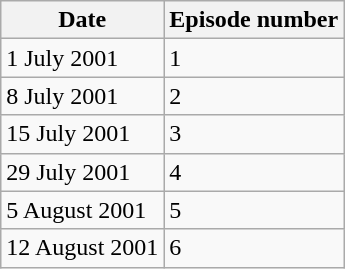<table class="wikitable">
<tr>
<th>Date</th>
<th>Episode number</th>
</tr>
<tr>
<td>1 July 2001</td>
<td>1</td>
</tr>
<tr>
<td>8 July 2001</td>
<td>2</td>
</tr>
<tr>
<td>15 July 2001</td>
<td>3</td>
</tr>
<tr>
<td>29 July 2001</td>
<td>4</td>
</tr>
<tr>
<td>5 August 2001</td>
<td>5</td>
</tr>
<tr>
<td>12 August 2001</td>
<td>6</td>
</tr>
</table>
